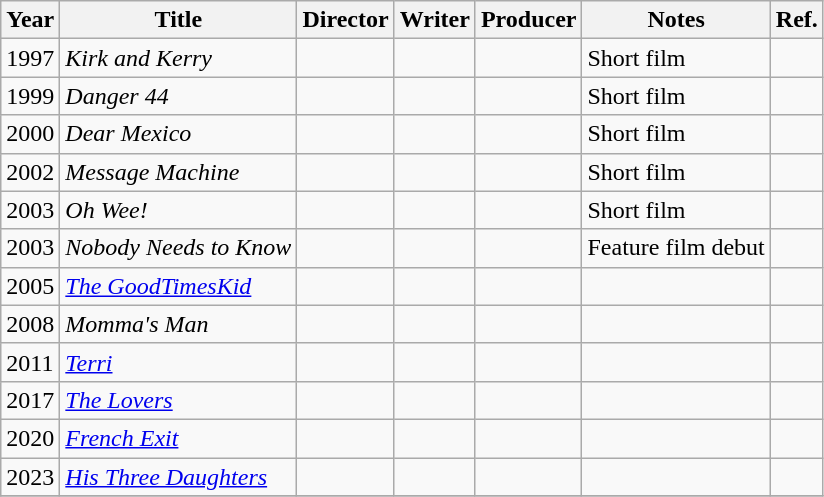<table class="wikitable">
<tr>
<th>Year</th>
<th>Title</th>
<th>Director</th>
<th>Writer</th>
<th>Producer</th>
<th>Notes</th>
<th>Ref.</th>
</tr>
<tr>
<td>1997</td>
<td><em>Kirk and Kerry</em></td>
<td></td>
<td></td>
<td></td>
<td>Short film</td>
<td></td>
</tr>
<tr>
<td>1999</td>
<td><em>Danger 44</em></td>
<td></td>
<td></td>
<td></td>
<td>Short film</td>
<td></td>
</tr>
<tr>
<td>2000</td>
<td><em>Dear Mexico</em></td>
<td></td>
<td></td>
<td></td>
<td>Short film</td>
<td></td>
</tr>
<tr>
<td>2002</td>
<td><em>Message Machine</em></td>
<td></td>
<td></td>
<td></td>
<td>Short film</td>
<td></td>
</tr>
<tr>
<td>2003</td>
<td><em>Oh Wee!</em></td>
<td></td>
<td></td>
<td></td>
<td>Short film</td>
<td></td>
</tr>
<tr>
<td>2003</td>
<td><em>Nobody Needs to Know</em></td>
<td></td>
<td></td>
<td></td>
<td>Feature film debut</td>
<td></td>
</tr>
<tr>
<td>2005</td>
<td><em><a href='#'>The GoodTimesKid</a></em></td>
<td></td>
<td></td>
<td></td>
<td></td>
<td></td>
</tr>
<tr>
<td>2008</td>
<td><em>Momma's Man</em></td>
<td></td>
<td></td>
<td></td>
<td></td>
<td></td>
</tr>
<tr>
<td>2011</td>
<td><em><a href='#'>Terri</a></em></td>
<td></td>
<td></td>
<td></td>
<td></td>
<td></td>
</tr>
<tr>
<td>2017</td>
<td><em><a href='#'>The Lovers</a></em></td>
<td></td>
<td></td>
<td></td>
<td></td>
<td></td>
</tr>
<tr>
<td>2020</td>
<td><em><a href='#'>French Exit</a></em></td>
<td></td>
<td></td>
<td></td>
<td></td>
<td></td>
</tr>
<tr>
<td>2023</td>
<td><em><a href='#'>His Three Daughters</a></em></td>
<td></td>
<td></td>
<td></td>
<td></td>
<td></td>
</tr>
<tr>
</tr>
</table>
